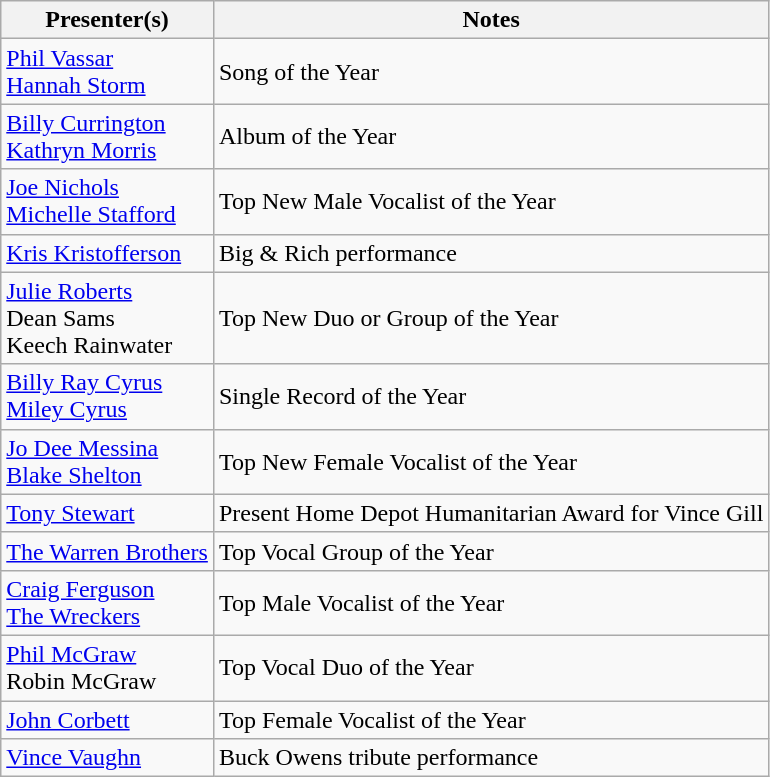<table class="wikitable">
<tr>
<th>Presenter(s)</th>
<th>Notes</th>
</tr>
<tr>
<td><a href='#'>Phil Vassar</a><br><a href='#'>Hannah Storm</a></td>
<td>Song of the Year</td>
</tr>
<tr>
<td><a href='#'>Billy Currington</a><br><a href='#'>Kathryn Morris</a></td>
<td>Album of the Year</td>
</tr>
<tr>
<td><a href='#'>Joe Nichols</a><br><a href='#'>Michelle Stafford</a></td>
<td>Top New Male Vocalist of the Year</td>
</tr>
<tr>
<td><a href='#'>Kris Kristofferson</a></td>
<td>Big & Rich performance</td>
</tr>
<tr>
<td><a href='#'>Julie Roberts</a><br>Dean Sams<br>Keech Rainwater</td>
<td>Top New Duo or Group of the Year</td>
</tr>
<tr>
<td><a href='#'>Billy Ray Cyrus</a><br><a href='#'>Miley Cyrus</a></td>
<td>Single Record of the Year</td>
</tr>
<tr>
<td><a href='#'>Jo Dee Messina</a><br><a href='#'>Blake Shelton</a></td>
<td>Top New Female Vocalist of the Year</td>
</tr>
<tr>
<td><a href='#'>Tony Stewart</a></td>
<td>Present Home Depot Humanitarian Award for Vince Gill</td>
</tr>
<tr>
<td><a href='#'>The Warren Brothers</a></td>
<td>Top Vocal Group of the Year</td>
</tr>
<tr>
<td><a href='#'>Craig Ferguson</a><br><a href='#'>The Wreckers</a></td>
<td>Top Male Vocalist of the Year</td>
</tr>
<tr>
<td><a href='#'>Phil McGraw</a><br>Robin McGraw</td>
<td>Top Vocal Duo of the Year</td>
</tr>
<tr>
<td><a href='#'>John Corbett</a></td>
<td>Top Female Vocalist of the Year</td>
</tr>
<tr>
<td><a href='#'>Vince Vaughn</a></td>
<td>Buck Owens tribute performance</td>
</tr>
</table>
